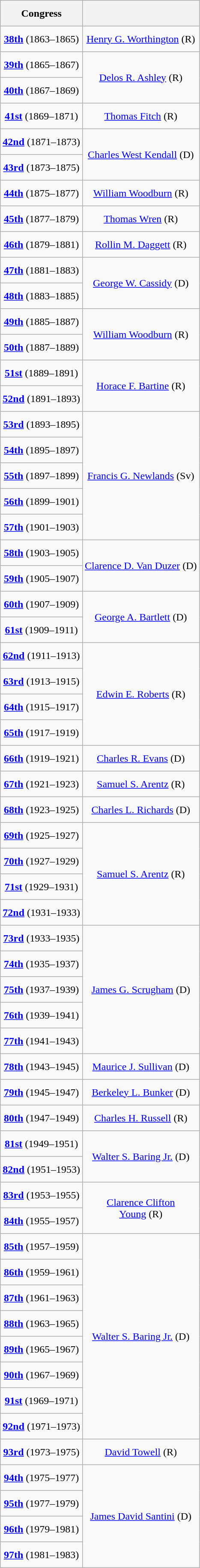<table class="wikitable sticky-header" style="text-align:center">
<tr style="height:2.5em">
<th>Congress</th>
<th></th>
</tr>
<tr style="height:2.5em" style="height:2.5em">
<td><strong><a href='#'>38th</a></strong> (1863–1865)</td>
<td><a href='#'>Henry G. Worthington</a> (R)</td>
</tr>
<tr style="height:2.5em">
<td><strong><a href='#'>39th</a></strong> (1865–1867)</td>
<td rowspan="2" ><a href='#'>Delos R. Ashley</a> (R)</td>
</tr>
<tr style="height:2.5em">
<td><strong><a href='#'>40th</a></strong> (1867–1869)</td>
</tr>
<tr style="height:2.5em">
<td><strong><a href='#'>41st</a></strong> (1869–1871)</td>
<td><a href='#'>Thomas Fitch</a> (R)</td>
</tr>
<tr style="height:2.5em">
<td><strong><a href='#'>42nd</a></strong> (1871–1873)</td>
<td rowspan="2" ><a href='#'>Charles West Kendall</a> (D)</td>
</tr>
<tr style="height:2.5em">
<td><strong><a href='#'>43rd</a></strong> (1873–1875)</td>
</tr>
<tr style="height:2.5em">
<td><strong><a href='#'>44th</a></strong> (1875–1877)</td>
<td><a href='#'>William Woodburn</a> (R)</td>
</tr>
<tr style="height:2.5em">
<td><strong><a href='#'>45th</a></strong> (1877–1879)</td>
<td><a href='#'>Thomas Wren</a> (R)</td>
</tr>
<tr style="height:2.5em">
<td><strong><a href='#'>46th</a></strong> (1879–1881)</td>
<td><a href='#'>Rollin M. Daggett</a> (R)</td>
</tr>
<tr style="height:2.5em">
<td><strong><a href='#'>47th</a></strong> (1881–1883)</td>
<td rowspan="2" ><a href='#'>George W. Cassidy</a> (D)</td>
</tr>
<tr style="height:2.5em">
<td><strong><a href='#'>48th</a></strong> (1883–1885)</td>
</tr>
<tr style="height:2.5em">
<td><strong><a href='#'>49th</a></strong> (1885–1887)</td>
<td rowspan="2" ><a href='#'>William Woodburn</a> (R)</td>
</tr>
<tr style="height:2.5em">
<td><strong><a href='#'>50th</a></strong> (1887–1889)</td>
</tr>
<tr style="height:2.5em">
<td><strong><a href='#'>51st</a></strong> (1889–1891)</td>
<td rowspan="2" ><a href='#'>Horace F. Bartine</a> (R)</td>
</tr>
<tr style="height:2.5em">
<td><strong><a href='#'>52nd</a></strong> (1891–1893)</td>
</tr>
<tr style="height:2.5em">
<td><strong><a href='#'>53rd</a></strong> (1893–1895)</td>
<td rowspan="5" ><a href='#'>Francis G. Newlands</a> (Sv)</td>
</tr>
<tr style="height:2.5em">
<td><strong><a href='#'>54th</a></strong> (1895–1897)</td>
</tr>
<tr style="height:2.5em">
<td><strong><a href='#'>55th</a></strong> (1897–1899)</td>
</tr>
<tr style="height:2.5em">
<td><strong><a href='#'>56th</a></strong> (1899–1901)</td>
</tr>
<tr style="height:2.5em">
<td><strong><a href='#'>57th</a></strong> (1901–1903)</td>
</tr>
<tr style="height:2.5em">
<td><strong><a href='#'>58th</a></strong> (1903–1905)</td>
<td rowspan="2" ><a href='#'>Clarence D. Van Duzer</a> (D)</td>
</tr>
<tr style="height:2.5em">
<td><strong><a href='#'>59th</a></strong> (1905–1907)</td>
</tr>
<tr style="height:2.5em">
<td><strong><a href='#'>60th</a></strong> (1907–1909)</td>
<td rowspan="2" ><a href='#'>George A. Bartlett</a> (D)</td>
</tr>
<tr style="height:2.5em">
<td><strong><a href='#'>61st</a></strong> (1909–1911)</td>
</tr>
<tr style="height:2.5em">
<td><strong><a href='#'>62nd</a></strong> (1911–1913)</td>
<td rowspan="4" ><a href='#'>Edwin E. Roberts</a> (R)</td>
</tr>
<tr style="height:2.5em">
<td><strong><a href='#'>63rd</a></strong> (1913–1915)</td>
</tr>
<tr style="height:2.5em">
<td><strong><a href='#'>64th</a></strong> (1915–1917)</td>
</tr>
<tr style="height:2.5em">
<td><strong><a href='#'>65th</a></strong> (1917–1919)</td>
</tr>
<tr style="height:2.5em">
<td><strong><a href='#'>66th</a></strong> (1919–1921)</td>
<td><a href='#'>Charles R. Evans</a> (D)</td>
</tr>
<tr style="height:2.5em">
<td><strong><a href='#'>67th</a></strong> (1921–1923)</td>
<td><a href='#'>Samuel S. Arentz</a> (R)</td>
</tr>
<tr style="height:2.5em">
<td><strong><a href='#'>68th</a></strong> (1923–1925)</td>
<td><a href='#'>Charles L. Richards</a> (D)</td>
</tr>
<tr style="height:2.5em">
<td><strong><a href='#'>69th</a></strong> (1925–1927)</td>
<td rowspan="4" ><a href='#'>Samuel S. Arentz</a> (R)</td>
</tr>
<tr style="height:2.5em">
<td><strong><a href='#'>70th</a></strong> (1927–1929)</td>
</tr>
<tr style="height:2.5em">
<td><strong><a href='#'>71st</a></strong> (1929–1931)</td>
</tr>
<tr style="height:2.5em">
<td><strong><a href='#'>72nd</a></strong> (1931–1933)</td>
</tr>
<tr style="height:2.5em">
<td><strong><a href='#'>73rd</a></strong> (1933–1935)</td>
<td rowspan="5" ><a href='#'>James G. Scrugham</a> (D)</td>
</tr>
<tr style="height:2.5em">
<td><strong><a href='#'>74th</a></strong> (1935–1937)</td>
</tr>
<tr style="height:2.5em">
<td><strong><a href='#'>75th</a></strong> (1937–1939)</td>
</tr>
<tr style="height:2.5em">
<td><strong><a href='#'>76th</a></strong> (1939–1941)</td>
</tr>
<tr style="height:2.5em">
<td><strong><a href='#'>77th</a></strong> (1941–1943)</td>
</tr>
<tr style="height:2.5em">
<td><strong><a href='#'>78th</a></strong> (1943–1945)</td>
<td><a href='#'>Maurice J. Sullivan</a> (D)</td>
</tr>
<tr style="height:2.5em">
<td><strong><a href='#'>79th</a></strong> (1945–1947)</td>
<td><a href='#'>Berkeley L. Bunker</a> (D)</td>
</tr>
<tr style="height:2.5em">
<td><strong><a href='#'>80th</a></strong> (1947–1949)</td>
<td><a href='#'>Charles H. Russell</a> (R)</td>
</tr>
<tr style="height:2.5em">
<td><strong><a href='#'>81st</a></strong> (1949–1951)</td>
<td rowspan="2" ><a href='#'>Walter S. Baring Jr.</a> (D)</td>
</tr>
<tr style="height:2.5em">
<td><strong><a href='#'>82nd</a></strong> (1951–1953)</td>
</tr>
<tr style="height:2.5em">
<td><strong><a href='#'>83rd</a></strong> (1953–1955)</td>
<td rowspan="2" ><a href='#'>Clarence Clifton<br>Young</a> (R)</td>
</tr>
<tr style="height:2.5em">
<td><strong><a href='#'>84th</a></strong> (1955–1957)</td>
</tr>
<tr style="height:2.5em">
<td><strong><a href='#'>85th</a></strong> (1957–1959)</td>
<td rowspan="8" ><a href='#'>Walter S. Baring Jr.</a> (D)</td>
</tr>
<tr style="height:2.5em">
<td><strong><a href='#'>86th</a></strong> (1959–1961)</td>
</tr>
<tr style="height:2.5em">
<td><strong><a href='#'>87th</a></strong> (1961–1963)</td>
</tr>
<tr style="height:2.5em">
<td><strong><a href='#'>88th</a></strong> (1963–1965)</td>
</tr>
<tr style="height:2.5em">
<td><strong><a href='#'>89th</a></strong> (1965–1967)</td>
</tr>
<tr style="height:2.5em">
<td><strong><a href='#'>90th</a></strong> (1967–1969)</td>
</tr>
<tr style="height:2.5em">
<td><strong><a href='#'>91st</a></strong> (1969–1971)</td>
</tr>
<tr style="height:2.5em">
<td><strong><a href='#'>92nd</a></strong> (1971–1973)</td>
</tr>
<tr style="height:2.5em">
<td><strong><a href='#'>93rd</a></strong> (1973–1975)</td>
<td><a href='#'>David Towell</a> (R)</td>
</tr>
<tr style="height:2.5em">
<td><strong><a href='#'>94th</a></strong> (1975–1977)</td>
<td rowspan="4" ><a href='#'>James David Santini</a> (D)</td>
</tr>
<tr style="height:2.5em">
<td><strong><a href='#'>95th</a></strong> (1977–1979)</td>
</tr>
<tr style="height:2.5em">
<td><strong><a href='#'>96th</a></strong> (1979–1981)</td>
</tr>
<tr style="height:2.5em">
<td><strong><a href='#'>97th</a></strong> (1981–1983)</td>
</tr>
</table>
